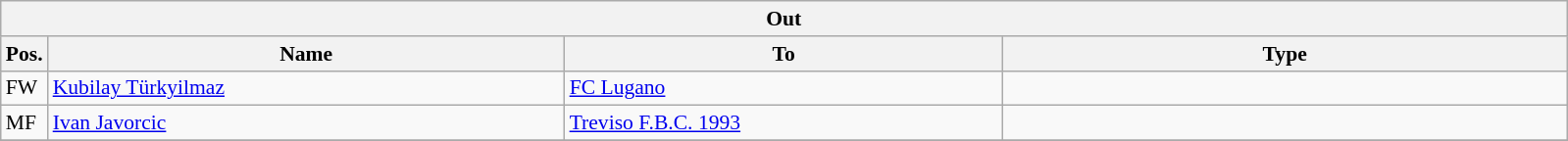<table class="wikitable" style="font-size:90%;">
<tr>
<th colspan="4">Out</th>
</tr>
<tr>
<th width=3%>Pos.</th>
<th width=33%>Name</th>
<th width=28%>To</th>
<th width=36%>Type</th>
</tr>
<tr>
<td>FW</td>
<td><a href='#'>Kubilay Türkyilmaz</a></td>
<td><a href='#'>FC Lugano</a></td>
<td></td>
</tr>
<tr>
<td>MF</td>
<td><a href='#'>Ivan Javorcic</a></td>
<td><a href='#'>Treviso F.B.C. 1993</a></td>
<td></td>
</tr>
<tr>
</tr>
</table>
